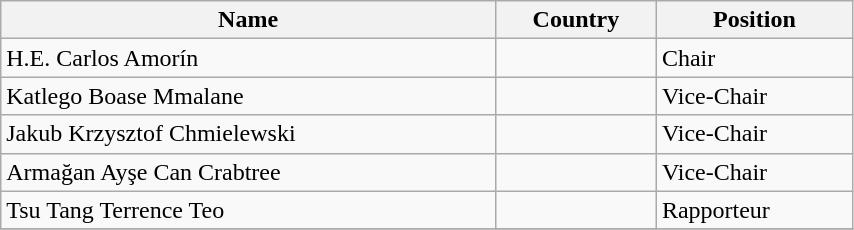<table class="wikitable" style="display: inline-table; width: 45%">
<tr>
<th>Name</th>
<th>Country</th>
<th>Position</th>
</tr>
<tr>
<td>H.E. Carlos Amorín</td>
<td></td>
<td>Chair</td>
</tr>
<tr>
<td>Katlego Boase Mmalane</td>
<td></td>
<td>Vice-Chair</td>
</tr>
<tr>
<td>Jakub Krzysztof Chmielewski</td>
<td></td>
<td>Vice-Chair</td>
</tr>
<tr>
<td>Armağan Ayşe Can Crabtree</td>
<td></td>
<td>Vice-Chair</td>
</tr>
<tr>
<td>Tsu Tang Terrence Teo</td>
<td></td>
<td>Rapporteur</td>
</tr>
<tr>
</tr>
</table>
